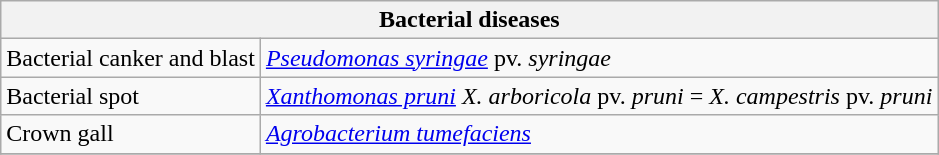<table class="wikitable" style="clear:left">
<tr>
<th colspan=2><strong>Bacterial diseases</strong><br></th>
</tr>
<tr>
<td>Bacterial canker and blast</td>
<td><em><a href='#'>Pseudomonas syringae</a></em> pv. <em>syringae</em></td>
</tr>
<tr>
<td>Bacterial spot</td>
<td><em><a href='#'>Xanthomonas pruni</a></em>  <em>X. arboricola</em> pv. <em>pruni</em> = <em>X. campestris</em> pv. <em>pruni</em></td>
</tr>
<tr>
<td>Crown gall</td>
<td><em><a href='#'>Agrobacterium tumefaciens</a></em></td>
</tr>
<tr>
</tr>
</table>
